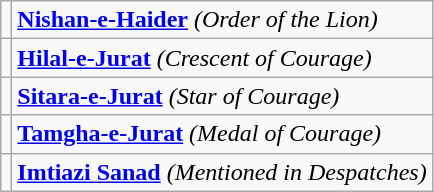<table class="wikitable">
<tr>
<td></td>
<td><strong><a href='#'>Nishan-e-Haider</a></strong> <em>(Order of the Lion)</em></td>
</tr>
<tr>
<td></td>
<td><strong><a href='#'>Hilal-e-Jurat</a></strong> <em>(Crescent of Courage)</em></td>
</tr>
<tr>
<td></td>
<td><strong><a href='#'>Sitara-e-Jurat</a></strong> <em>(Star of Courage)</em></td>
</tr>
<tr>
<td></td>
<td><strong><a href='#'>Tamgha-e-Jurat</a></strong> <em>(Medal of Courage)</em></td>
</tr>
<tr>
<td></td>
<td><strong><a href='#'>Imtiazi Sanad</a></strong> <em>(Mentioned in Despatches)</em></td>
</tr>
</table>
